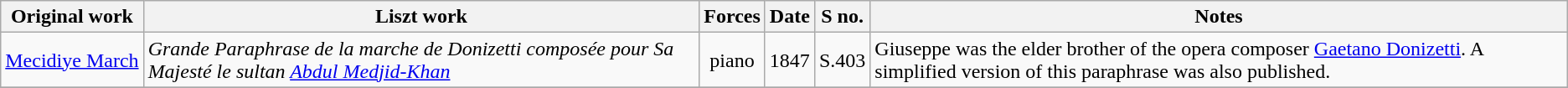<table class="wikitable">
<tr>
<th>Original work</th>
<th>Liszt work</th>
<th>Forces</th>
<th>Date</th>
<th>S no.</th>
<th>Notes</th>
</tr>
<tr>
<td><a href='#'>Mecidiye March</a></td>
<td><em>Grande Paraphrase de la marche de Donizetti composée pour Sa Majesté le sultan <a href='#'>Abdul Medjid-Khan</a></em></td>
<td style="text-align: center">piano</td>
<td>1847</td>
<td>S.403</td>
<td>Giuseppe was the elder brother of the opera composer <a href='#'>Gaetano Donizetti</a>. A simplified version of this paraphrase was also published.</td>
</tr>
<tr>
</tr>
</table>
